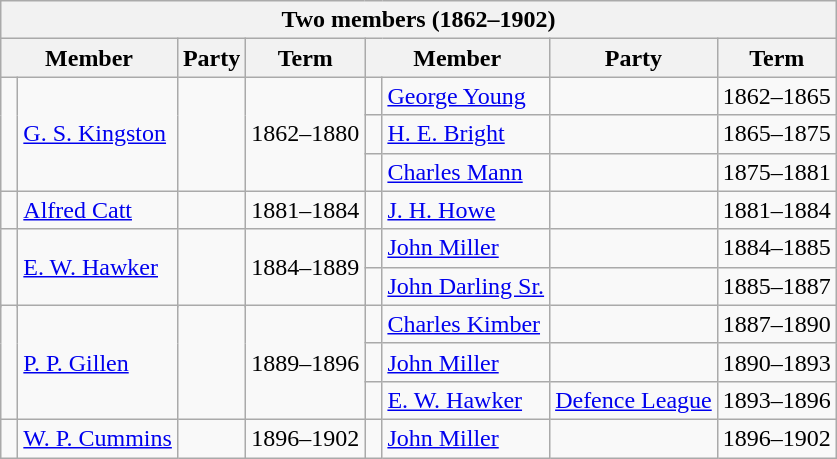<table class="wikitable">
<tr>
<th colspan="8">Two members (1862–1902)</th>
</tr>
<tr>
<th colspan="2">Member</th>
<th>Party</th>
<th>Term</th>
<th colspan="2">Member</th>
<th>Party</th>
<th>Term</th>
</tr>
<tr>
<td rowspan=3 > </td>
<td rowspan=3><a href='#'>G. S. Kingston</a></td>
<td rowspan=3></td>
<td rowspan=3>1862–1880</td>
<td> </td>
<td><a href='#'>George Young</a></td>
<td></td>
<td>1862–1865</td>
</tr>
<tr>
<td> </td>
<td><a href='#'>H. E. Bright</a></td>
<td></td>
<td>1865–1875</td>
</tr>
<tr>
<td> </td>
<td><a href='#'>Charles Mann</a></td>
<td></td>
<td>1875–1881</td>
</tr>
<tr>
<td> </td>
<td><a href='#'>Alfred Catt</a></td>
<td></td>
<td>1881–1884</td>
<td> </td>
<td><a href='#'>J. H. Howe</a></td>
<td></td>
<td>1881–1884</td>
</tr>
<tr>
<td rowspan=3 > </td>
<td rowspan=3><a href='#'>E. W. Hawker</a></td>
<td rowspan=3></td>
<td rowspan=3>1884–1889</td>
<td> </td>
<td><a href='#'>John Miller</a></td>
<td></td>
<td>1884–1885</td>
</tr>
<tr>
<td> </td>
<td><a href='#'>John Darling Sr.</a></td>
<td></td>
<td>1885–1887</td>
</tr>
<tr>
<td rowspan=2 > </td>
<td rowspan=2><a href='#'>Charles Kimber</a></td>
<td rowspan=2></td>
<td rowspan=2>1887–1890</td>
</tr>
<tr>
<td rowspan=3 > </td>
<td rowspan=3><a href='#'>P. P. Gillen</a></td>
<td rowspan=3></td>
<td rowspan=3>1889–1896</td>
</tr>
<tr>
<td> </td>
<td><a href='#'>John Miller</a></td>
<td></td>
<td>1890–1893</td>
</tr>
<tr>
<td> </td>
<td><a href='#'>E. W. Hawker</a></td>
<td><a href='#'>Defence League</a></td>
<td>1893–1896</td>
</tr>
<tr>
<td> </td>
<td><a href='#'>W. P. Cummins</a></td>
<td></td>
<td>1896–1902</td>
<td> </td>
<td><a href='#'>John Miller</a></td>
<td></td>
<td>1896–1902</td>
</tr>
</table>
